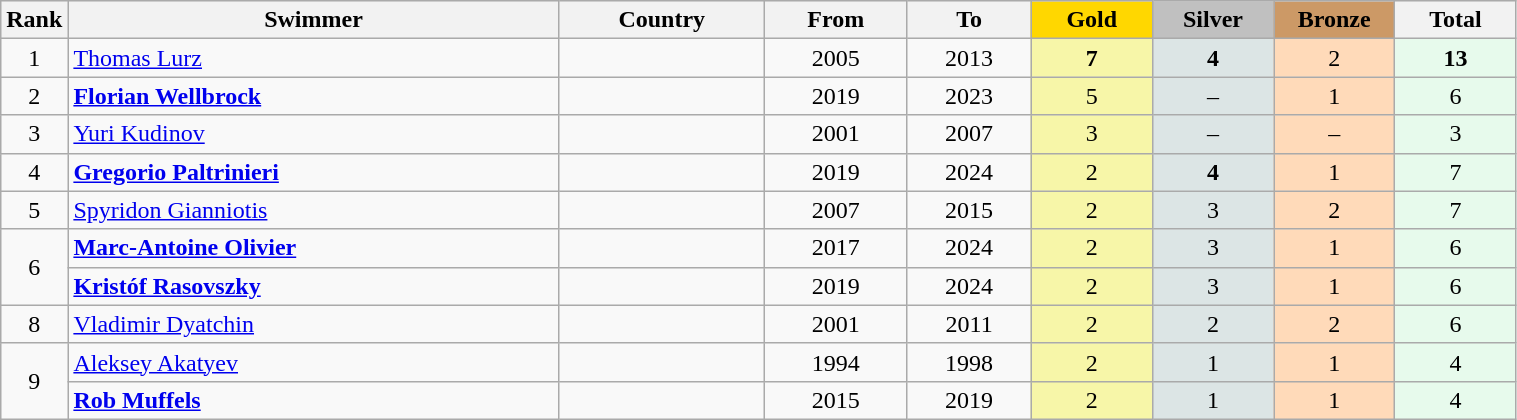<table class="wikitable plainrowheaders" width=80% style="text-align:center;">
<tr style="background-color:#EDEDED;">
<th class="hintergrundfarbe5" style="width:1em">Rank</th>
<th class="hintergrundfarbe5">Swimmer</th>
<th class="hintergrundfarbe5">Country</th>
<th class="hintergrundfarbe5">From</th>
<th class="hintergrundfarbe5">To</th>
<th style="background:    gold; width:8%">Gold</th>
<th style="background:  silver; width:8%">Silver</th>
<th style="background: #CC9966; width:8%">Bronze</th>
<th class="hintergrundfarbe5" style="width:8%">Total</th>
</tr>
<tr>
<td>1</td>
<td align="left"><a href='#'>Thomas Lurz</a></td>
<td align="left"></td>
<td>2005</td>
<td>2013</td>
<td bgcolor="#F7F6A8"><strong>7</strong></td>
<td bgcolor="#DCE5E5"><strong>4</strong></td>
<td bgcolor="#FFDAB9">2</td>
<td bgcolor="#E7FAEC"><strong>13</strong></td>
</tr>
<tr align="center">
<td>2</td>
<td align="left"><strong><a href='#'>Florian Wellbrock</a></strong></td>
<td align="left"></td>
<td>2019</td>
<td>2023</td>
<td bgcolor="#F7F6A8">5</td>
<td bgcolor="#DCE5E5">–</td>
<td bgcolor="#FFDAB9">1</td>
<td bgcolor="#E7FAEC">6</td>
</tr>
<tr align="center">
<td>3</td>
<td align="left"><a href='#'>Yuri Kudinov</a></td>
<td align="left"></td>
<td>2001</td>
<td>2007</td>
<td bgcolor="#F7F6A8">3</td>
<td bgcolor="#DCE5E5">–</td>
<td bgcolor="#FFDAB9">–</td>
<td bgcolor="#E7FAEC">3</td>
</tr>
<tr align="center">
<td>4</td>
<td align="left"><strong><a href='#'>Gregorio Paltrinieri</a></strong></td>
<td align="left"></td>
<td>2019</td>
<td>2024</td>
<td bgcolor="#F7F6A8">2</td>
<td bgcolor="#DCE5E5"><strong>4</strong></td>
<td bgcolor="#FFDAB9">1</td>
<td bgcolor="#E7FAEC">7</td>
</tr>
<tr align="center">
<td>5</td>
<td align="left"><a href='#'>Spyridon Gianniotis</a></td>
<td align="left"></td>
<td>2007</td>
<td>2015</td>
<td bgcolor="#F7F6A8">2</td>
<td bgcolor="#DCE5E5">3</td>
<td bgcolor="#FFDAB9">2</td>
<td bgcolor="#E7FAEC">7</td>
</tr>
<tr align="center">
<td rowspan="2">6</td>
<td align="left"><strong><a href='#'>Marc-Antoine Olivier</a></strong></td>
<td align="left"></td>
<td>2017</td>
<td>2024</td>
<td bgcolor="#F7F6A8">2</td>
<td bgcolor="#DCE5E5">3</td>
<td bgcolor="#FFDAB9">1</td>
<td bgcolor="#E7FAEC">6</td>
</tr>
<tr align="center">
<td align="left"><strong><a href='#'>Kristóf Rasovszky</a></strong></td>
<td align="left"></td>
<td>2019</td>
<td>2024</td>
<td bgcolor="#F7F6A8">2</td>
<td bgcolor="#DCE5E5">3</td>
<td bgcolor="#FFDAB9">1</td>
<td bgcolor="#E7FAEC">6</td>
</tr>
<tr align="center">
<td>8</td>
<td align="left"><a href='#'>Vladimir Dyatchin</a></td>
<td align="left"></td>
<td>2001</td>
<td>2011</td>
<td bgcolor="#F7F6A8">2</td>
<td bgcolor="#DCE5E5">2</td>
<td bgcolor="#FFDAB9">2</td>
<td bgcolor="#E7FAEC">6</td>
</tr>
<tr align="center">
<td rowspan="2">9</td>
<td align="left"><a href='#'>Aleksey Akatyev</a></td>
<td align="left"></td>
<td>1994</td>
<td>1998</td>
<td bgcolor="#F7F6A8">2</td>
<td bgcolor="#DCE5E5">1</td>
<td bgcolor="#FFDAB9">1</td>
<td bgcolor="#E7FAEC">4</td>
</tr>
<tr align="center">
<td align="left"><strong><a href='#'>Rob Muffels</a></strong></td>
<td align="left"></td>
<td>2015</td>
<td>2019</td>
<td bgcolor="#F7F6A8">2</td>
<td bgcolor="#DCE5E5">1</td>
<td bgcolor="#FFDAB9">1</td>
<td bgcolor="#E7FAEC">4</td>
</tr>
</table>
